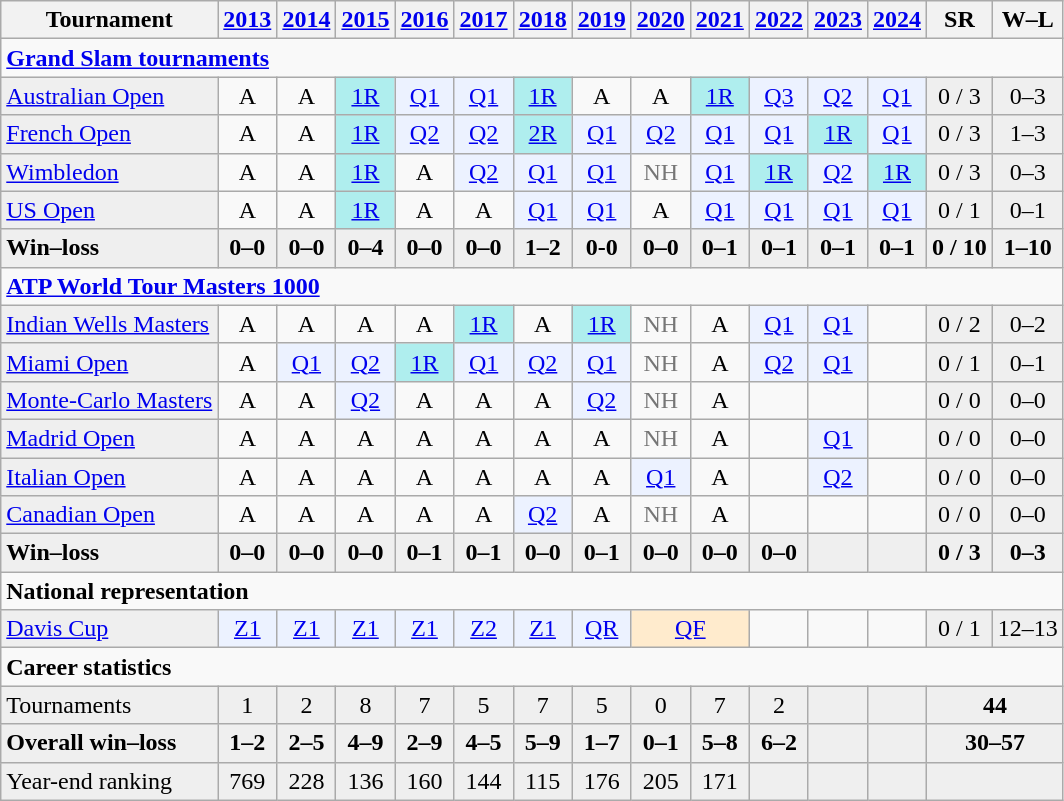<table class=wikitable style=text-align:center>
<tr>
<th>Tournament</th>
<th><a href='#'>2013</a></th>
<th><a href='#'>2014</a></th>
<th><a href='#'>2015</a></th>
<th><a href='#'>2016</a></th>
<th><a href='#'>2017</a></th>
<th><a href='#'>2018</a></th>
<th><a href='#'>2019</a></th>
<th><a href='#'>2020</a></th>
<th><a href='#'>2021</a></th>
<th><a href='#'>2022</a></th>
<th><a href='#'>2023</a></th>
<th><a href='#'>2024</a></th>
<th>SR</th>
<th>W–L</th>
</tr>
<tr>
<td colspan="15" align="left"><strong><a href='#'>Grand Slam tournaments</a></strong></td>
</tr>
<tr>
<td align=left bgcolor=efefef><a href='#'>Australian Open</a></td>
<td>A</td>
<td>A</td>
<td bgcolor=afeeee><a href='#'>1R</a></td>
<td bgcolor=ecf2ff><a href='#'>Q1</a></td>
<td bgcolor=ecf2ff><a href='#'>Q1</a></td>
<td bgcolor=afeeee><a href='#'>1R</a></td>
<td>A</td>
<td>A</td>
<td bgcolor=afeeee><a href='#'>1R</a></td>
<td bgcolor=ecf2ff><a href='#'>Q3</a></td>
<td bgcolor=ecf2ff><a href='#'>Q2</a></td>
<td bgcolor=ecf2ff><a href='#'>Q1</a></td>
<td bgcolor="efefef">0 / 3</td>
<td bgcolor=efefef>0–3</td>
</tr>
<tr>
<td align=left bgcolor=efefef><a href='#'>French Open</a></td>
<td>A</td>
<td>A</td>
<td bgcolor=afeeee><a href='#'>1R</a></td>
<td bgcolor=ecf2ff><a href='#'>Q2</a></td>
<td bgcolor=ecf2ff><a href='#'>Q2</a></td>
<td bgcolor=afeeee><a href='#'>2R</a></td>
<td bgcolor=ecf2ff><a href='#'>Q1</a></td>
<td bgcolor=ecf2ff><a href='#'>Q2</a></td>
<td bgcolor=ecf2ff><a href='#'>Q1</a></td>
<td bgcolor=ecf2ff><a href='#'>Q1</a></td>
<td bgcolor=afeeee><a href='#'>1R</a></td>
<td bgcolor=ecf2ff><a href='#'>Q1</a></td>
<td bgcolor="efefef">0 / 3</td>
<td bgcolor=efefef>1–3</td>
</tr>
<tr>
<td align=left bgcolor=efefef><a href='#'>Wimbledon</a></td>
<td>A</td>
<td>A</td>
<td bgcolor=afeeee><a href='#'>1R</a></td>
<td>A</td>
<td bgcolor=ecf2ff><a href='#'>Q2</a></td>
<td bgcolor=ecf2ff><a href='#'>Q1</a></td>
<td bgcolor=ecf2ff><a href='#'>Q1</a></td>
<td style=color:#767676>NH</td>
<td bgcolor=ecf2ff><a href='#'>Q1</a></td>
<td bgcolor=afeeee><a href='#'>1R</a></td>
<td bgcolor=ecf2ff><a href='#'>Q2</a></td>
<td bgcolor=afeeee><a href='#'>1R</a></td>
<td bgcolor="efefef">0 / 3</td>
<td bgcolor=efefef>0–3</td>
</tr>
<tr>
<td align=left bgcolor=efefef><a href='#'>US Open</a></td>
<td>A</td>
<td>A</td>
<td bgcolor=afeeee><a href='#'>1R</a></td>
<td>A</td>
<td>A</td>
<td bgcolor=ecf2ff><a href='#'>Q1</a></td>
<td bgcolor=ecf2ff><a href='#'>Q1</a></td>
<td>A</td>
<td bgcolor=ecf2ff><a href='#'>Q1</a></td>
<td bgcolor=ecf2ff><a href='#'>Q1</a></td>
<td bgcolor=ecf2ff><a href='#'>Q1</a></td>
<td bgcolor=ecf2ff><a href='#'>Q1</a></td>
<td bgcolor="efefef">0 / 1</td>
<td bgcolor=efefef>0–1</td>
</tr>
<tr style=font-weight:bold;background:#efefef>
<td style=text-align:left>Win–loss</td>
<td>0–0</td>
<td>0–0</td>
<td>0–4</td>
<td>0–0</td>
<td>0–0</td>
<td>1–2</td>
<td>0-0</td>
<td>0–0</td>
<td>0–1</td>
<td>0–1</td>
<td>0–1</td>
<td>0–1</td>
<td>0 / 10</td>
<td>1–10</td>
</tr>
<tr>
<td colspan="15" align="left"><strong><a href='#'>ATP World Tour Masters 1000</a></strong></td>
</tr>
<tr>
<td align=left bgcolor=efefef><a href='#'>Indian Wells Masters</a></td>
<td>A</td>
<td>A</td>
<td>A</td>
<td>A</td>
<td bgcolor=afeeee><a href='#'>1R</a></td>
<td>A</td>
<td bgcolor=afeeee><a href='#'>1R</a></td>
<td style=color:#767676>NH</td>
<td>A</td>
<td bgcolor=ecf2ff><a href='#'>Q1</a></td>
<td bgcolor=ecf2ff><a href='#'>Q1</a></td>
<td></td>
<td bgcolor="efefef">0 / 2</td>
<td bgcolor=efefef>0–2</td>
</tr>
<tr>
<td align=left bgcolor=efefef><a href='#'>Miami Open</a></td>
<td>A</td>
<td bgcolor=ecf2ff><a href='#'>Q1</a></td>
<td bgcolor=ecf2ff><a href='#'>Q2</a></td>
<td bgcolor=afeeee><a href='#'>1R</a></td>
<td bgcolor=ecf2ff><a href='#'>Q1</a></td>
<td bgcolor=ecf2ff><a href='#'>Q2</a></td>
<td bgcolor=ecf2ff><a href='#'>Q1</a></td>
<td style=color:#767676>NH</td>
<td>A</td>
<td bgcolor=ecf2ff><a href='#'>Q2</a></td>
<td bgcolor=ecf2ff><a href='#'>Q1</a></td>
<td></td>
<td bgcolor="efefef">0 / 1</td>
<td bgcolor=efefef>0–1</td>
</tr>
<tr>
<td align=left bgcolor=efefef><a href='#'>Monte-Carlo Masters</a></td>
<td>A</td>
<td>A</td>
<td bgcolor=ecf2ff><a href='#'>Q2</a></td>
<td>A</td>
<td>A</td>
<td>A</td>
<td bgcolor=ecf2ff><a href='#'>Q2</a></td>
<td style=color:#767676>NH</td>
<td>A</td>
<td></td>
<td></td>
<td></td>
<td bgcolor="efefef">0 / 0</td>
<td bgcolor=efefef>0–0</td>
</tr>
<tr>
<td align=left bgcolor=efefef><a href='#'>Madrid Open</a></td>
<td>A</td>
<td>A</td>
<td>A</td>
<td>A</td>
<td>A</td>
<td>A</td>
<td>A</td>
<td style=color:#767676>NH</td>
<td>A</td>
<td></td>
<td bgcolor=ecf2ff><a href='#'>Q1</a></td>
<td></td>
<td bgcolor="efefef">0 / 0</td>
<td bgcolor=efefef>0–0</td>
</tr>
<tr>
<td align=left bgcolor=efefef><a href='#'>Italian Open</a></td>
<td>A</td>
<td>A</td>
<td>A</td>
<td>A</td>
<td>A</td>
<td>A</td>
<td>A</td>
<td bgcolor=ecf2ff><a href='#'>Q1</a></td>
<td>A</td>
<td></td>
<td bgcolor=ecf2ff><a href='#'>Q2</a></td>
<td></td>
<td bgcolor="efefef">0 / 0</td>
<td bgcolor=efefef>0–0</td>
</tr>
<tr>
<td align=left bgcolor=efefef><a href='#'>Canadian Open</a></td>
<td>A</td>
<td>A</td>
<td>A</td>
<td>A</td>
<td>A</td>
<td bgcolor=ecf2ff><a href='#'>Q2</a></td>
<td>A</td>
<td style=color:#767676>NH</td>
<td>A</td>
<td></td>
<td></td>
<td></td>
<td bgcolor="efefef">0 / 0</td>
<td bgcolor=efefef>0–0</td>
</tr>
<tr style=font-weight:bold;background:#efefef>
<td style=text-align:left>Win–loss</td>
<td>0–0</td>
<td>0–0</td>
<td>0–0</td>
<td>0–1</td>
<td>0–1</td>
<td>0–0</td>
<td>0–1</td>
<td>0–0</td>
<td>0–0</td>
<td>0–0</td>
<td></td>
<td></td>
<td>0 / 3</td>
<td>0–3</td>
</tr>
<tr>
<td colspan="15" align="left"><strong>National representation</strong></td>
</tr>
<tr>
<td align=left bgcolor=efefef><a href='#'>Davis Cup</a></td>
<td bgcolor=ecf2ff><a href='#'>Z1</a></td>
<td bgcolor=ecf2ff><a href='#'>Z1</a></td>
<td bgcolor=ecf2ff><a href='#'>Z1</a></td>
<td bgcolor=ecf2ff><a href='#'>Z1</a></td>
<td bgcolor=ecf2ff><a href='#'>Z2</a></td>
<td bgcolor=ecf2ff><a href='#'>Z1</a></td>
<td bgcolor=ecf2ff><a href='#'>QR</a></td>
<td colspan=2 bgcolor=ffebcd><a href='#'>QF</a></td>
<td></td>
<td></td>
<td></td>
<td bgcolor="efefef">0 / 1</td>
<td bgcolor=efefef>12–13</td>
</tr>
<tr>
<td colspan="15" align="left"><strong>Career statistics</strong></td>
</tr>
<tr bgcolor=efefef>
<td align=left>Tournaments</td>
<td>1</td>
<td>2</td>
<td>8</td>
<td>7</td>
<td>5</td>
<td>7</td>
<td>5</td>
<td>0</td>
<td>7</td>
<td>2</td>
<td></td>
<td></td>
<td colspan="2"><strong>44</strong></td>
</tr>
<tr style=font-weight:bold;background:#efefef>
<td style=text-align:left>Overall win–loss</td>
<td>1–2</td>
<td>2–5</td>
<td>4–9</td>
<td>2–9</td>
<td>4–5</td>
<td>5–9</td>
<td>1–7</td>
<td>0–1</td>
<td>5–8</td>
<td>6–2</td>
<td></td>
<td></td>
<td colspan="2">30–57</td>
</tr>
<tr bgcolor=efefef>
<td align=left>Year-end ranking</td>
<td>769</td>
<td>228</td>
<td>136</td>
<td>160</td>
<td>144</td>
<td>115</td>
<td>176</td>
<td>205</td>
<td>171</td>
<td></td>
<td></td>
<td></td>
<td colspan="2"><strong></strong></td>
</tr>
</table>
